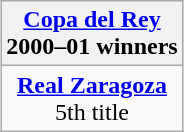<table class="wikitable" style="text-align: center; margin: 0 auto">
<tr>
<th><a href='#'>Copa del Rey</a><br>2000–01 winners</th>
</tr>
<tr>
<td><strong><a href='#'>Real Zaragoza</a></strong><br>5th title</td>
</tr>
</table>
